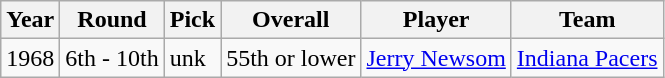<table class="wikitable">
<tr>
<th>Year</th>
<th>Round</th>
<th>Pick</th>
<th>Overall</th>
<th>Player</th>
<th>Team</th>
</tr>
<tr>
<td>1968</td>
<td>6th - 10th</td>
<td>unk</td>
<td>55th or lower</td>
<td><a href='#'>Jerry Newsom</a></td>
<td><a href='#'>Indiana Pacers</a></td>
</tr>
</table>
